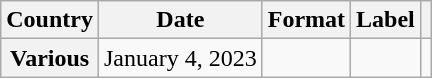<table class="wikitable plainrowheaders" border="1">
<tr>
<th scope="col">Country</th>
<th scope="col">Date</th>
<th scope="col">Format</th>
<th scope="col">Label</th>
<th scope="col"></th>
</tr>
<tr>
<th scope="row">Various</th>
<td>January 4, 2023</td>
<td></td>
<td rowspan="2"></td>
<td style="text-align:center;"></td>
</tr>
</table>
